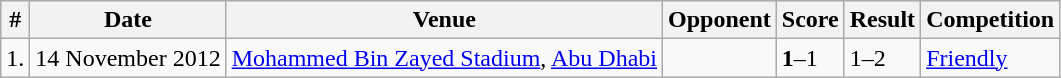<table class="wikitable">
<tr>
<th>#</th>
<th>Date</th>
<th>Venue</th>
<th>Opponent</th>
<th>Score</th>
<th>Result</th>
<th>Competition</th>
</tr>
<tr>
<td>1.</td>
<td>14 November 2012</td>
<td><a href='#'>Mohammed Bin Zayed Stadium</a>, <a href='#'>Abu Dhabi</a></td>
<td></td>
<td><strong>1</strong>–1</td>
<td>1–2<br></td>
<td><a href='#'>Friendly</a></td>
</tr>
</table>
